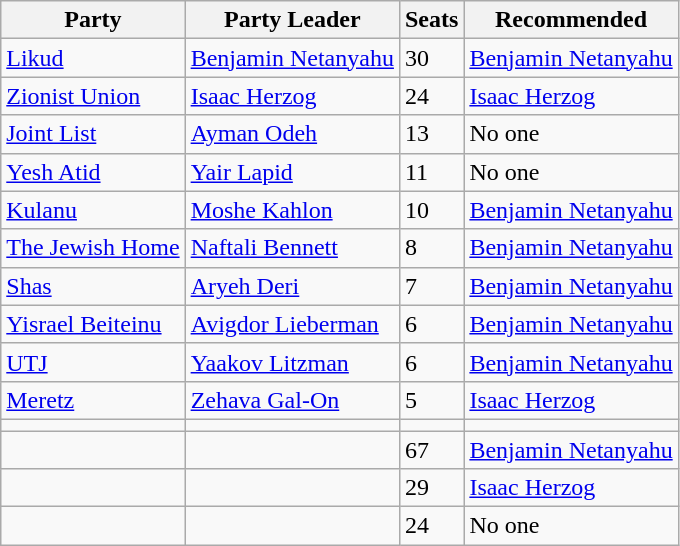<table class="wikitable">
<tr>
<th>Party</th>
<th>Party Leader</th>
<th>Seats</th>
<th>Recommended</th>
</tr>
<tr>
<td><a href='#'>Likud</a></td>
<td><a href='#'>Benjamin Netanyahu</a></td>
<td>30</td>
<td><a href='#'>Benjamin Netanyahu</a></td>
</tr>
<tr>
<td><a href='#'>Zionist Union</a></td>
<td><a href='#'>Isaac Herzog</a></td>
<td>24</td>
<td><a href='#'>Isaac Herzog</a></td>
</tr>
<tr>
<td><a href='#'>Joint List</a></td>
<td><a href='#'>Ayman Odeh</a></td>
<td>13</td>
<td>No one</td>
</tr>
<tr>
<td><a href='#'>Yesh Atid</a></td>
<td><a href='#'>Yair Lapid</a></td>
<td>11</td>
<td>No one</td>
</tr>
<tr>
<td><a href='#'>Kulanu</a></td>
<td><a href='#'>Moshe Kahlon</a></td>
<td>10</td>
<td><a href='#'>Benjamin Netanyahu</a></td>
</tr>
<tr>
<td><a href='#'>The Jewish Home</a></td>
<td><a href='#'>Naftali Bennett</a></td>
<td>8</td>
<td><a href='#'>Benjamin Netanyahu</a></td>
</tr>
<tr>
<td><a href='#'>Shas</a></td>
<td><a href='#'>Aryeh Deri</a></td>
<td>7</td>
<td><a href='#'>Benjamin Netanyahu</a></td>
</tr>
<tr>
<td><a href='#'>Yisrael Beiteinu</a></td>
<td><a href='#'>Avigdor Lieberman</a></td>
<td>6</td>
<td><a href='#'>Benjamin Netanyahu</a></td>
</tr>
<tr>
<td><a href='#'>UTJ</a></td>
<td><a href='#'>Yaakov Litzman</a></td>
<td>6</td>
<td><a href='#'>Benjamin Netanyahu</a></td>
</tr>
<tr>
<td><a href='#'>Meretz</a></td>
<td><a href='#'>Zehava Gal-On</a></td>
<td>5</td>
<td><a href='#'>Isaac Herzog</a></td>
</tr>
<tr>
<td></td>
<td></td>
<td></td>
<td></td>
</tr>
<tr>
<td></td>
<td></td>
<td>67</td>
<td><a href='#'>Benjamin Netanyahu</a></td>
</tr>
<tr>
<td></td>
<td></td>
<td>29</td>
<td><a href='#'>Isaac Herzog</a></td>
</tr>
<tr>
<td></td>
<td></td>
<td>24</td>
<td>No one</td>
</tr>
</table>
